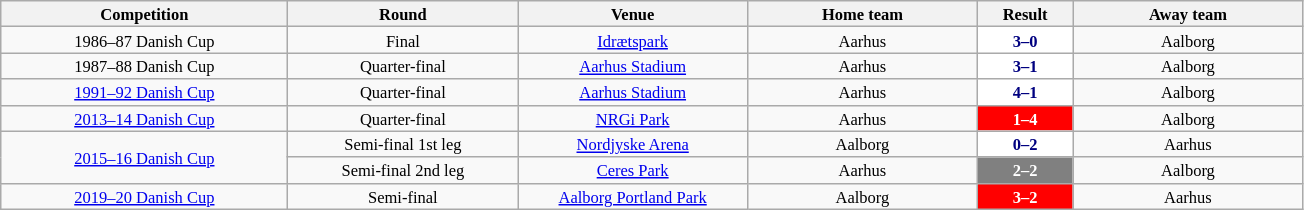<table class="wikitable" style="text-align: center; width=20%; font-size: 11px">
<tr>
<th rowspan=1 width=15%>Competition</th>
<th rowspan=1 width=12%>Round</th>
<th rowspan=1 width=12%>Venue</th>
<th rowspan=1 width=12%>Home team</th>
<th rowspan=1 width=5%>Result</th>
<th rowspan=1 width=12%>Away team</th>
</tr>
<tr>
<td>1986–87 Danish Cup</td>
<td>Final</td>
<td><a href='#'>Idrætspark</a></td>
<td>Aarhus</td>
<td style="text-align:center; background:#FFFFFF; color:#000080;"><strong>3–0</strong></td>
<td>Aalborg</td>
</tr>
<tr>
<td>1987–88 Danish Cup</td>
<td>Quarter-final</td>
<td><a href='#'>Aarhus Stadium</a></td>
<td>Aarhus</td>
<td style="text-align:center; background:#FFFFFF; color:#000080;"><strong>3–1</strong></td>
<td>Aalborg</td>
</tr>
<tr>
<td><a href='#'>1991–92 Danish Cup</a></td>
<td>Quarter-final</td>
<td><a href='#'>Aarhus Stadium</a></td>
<td>Aarhus</td>
<td style="text-align:center; background:#FFFFFF; color:#000080;"><strong>4–1</strong></td>
<td>Aalborg</td>
</tr>
<tr>
<td><a href='#'>2013–14 Danish Cup</a></td>
<td>Quarter-final</td>
<td><a href='#'>NRGi Park</a></td>
<td>Aarhus</td>
<td style="text-align:center; background:#FF0000; color:#ffffff;"><strong>1–4</strong></td>
<td>Aalborg</td>
</tr>
<tr>
<td rowspan=2><a href='#'>2015–16 Danish Cup</a></td>
<td>Semi-final 1st leg</td>
<td><a href='#'>Nordjyske Arena</a></td>
<td>Aalborg</td>
<td style="text-align:center; background:#FFFFFF; color:#000080;"><strong>0–2</strong></td>
<td>Aarhus</td>
</tr>
<tr>
<td>Semi-final 2nd leg</td>
<td><a href='#'>Ceres Park</a></td>
<td>Aarhus</td>
<td style="text-align:center; background:#808080; color:#ffffff;"><strong>2–2</strong></td>
<td>Aalborg</td>
</tr>
<tr>
<td><a href='#'>2019–20 Danish Cup</a></td>
<td>Semi-final</td>
<td><a href='#'>Aalborg Portland Park</a></td>
<td>Aalborg</td>
<td style="text-align:center; background:#FF0000; color:#ffffff;"><strong>3–2</strong></td>
<td>Aarhus</td>
</tr>
</table>
